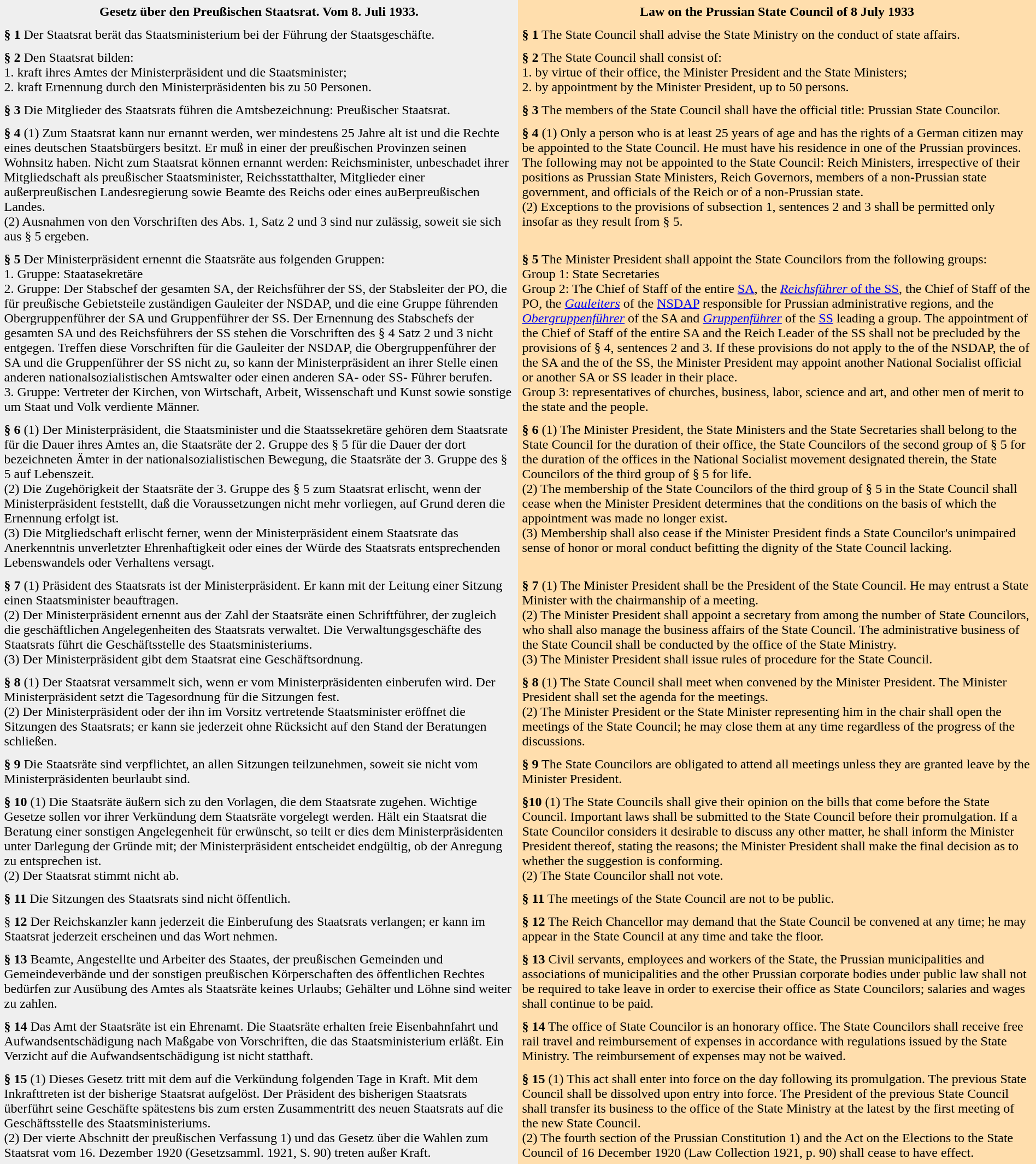<table cellspacing="0" cellpadding="5" border="0">
<tr>
<td align="center" valign="top" width="50%" style="background:#efefef;"><strong>Gesetz über den Preußischen Staatsrat. Vom 8. Juli 1933.</strong></td>
<td align="center" valign="top" width="50%" style="background:#ffdead;"><strong>Law on the Prussian State Council of 8 July 1933</strong></td>
</tr>
<tr>
<td valign="top" width="50%" style="background:#efefef;"><strong>§ 1</strong> Der Staatsrat berät das Staatsministerium bei der Führung der Staatsgeschäfte.</td>
<td valign="top" width="50%" style="background:#ffdead;"><strong>§ 1</strong> The State Council shall advise the State Ministry on the conduct of state affairs.</td>
</tr>
<tr>
<td valign="top" width="50%" style="background:#efefef;"><strong>§ 2</strong> Den Staatsrat bilden:<br>1. kraft ihres Amtes der Ministerpräsident und die Staatsminister;<br>2. kraft Ernennung durch den Ministerpräsidenten bis zu 50 Personen.</td>
<td valign="top" width="50%" style="background:#ffdead;"><strong>§ 2</strong> The State Council shall consist of:<br>1. by virtue of their office, the Minister President and the State Ministers;<br>2. by appointment by the Minister President, up to 50 persons.</td>
</tr>
<tr>
<td valign="top" width="50%" style="background:#efefef;"><strong>§ 3</strong> Die Mitglieder des Staatsrats führen die Amtsbezeichnung: Preußischer Staatsrat.</td>
<td valign="top" width="50%" style="background:#ffdead;"><strong>§ 3</strong> The members of the State Council shall have the official title: Prussian State Councilor.</td>
</tr>
<tr>
<td valign="top" width="50%" style="background:#efefef;"><strong>§ 4</strong> (1) Zum Staatsrat kann nur ernannt werden, wer mindestens 25 Jahre alt ist und die Rechte eines deutschen Staatsbürgers besitzt. Er muß in einer der preußischen Provinzen seinen Wohnsitz haben. Nicht zum Staatsrat können ernannt werden: Reichsminister, unbeschadet ihrer Mitgliedschaft als preußischer Staatsminister, Reichsstatthalter, Mitglieder einer außerpreußischen Landesregierung sowie Beamte des Reichs oder eines auBerpreußischen Landes.<br>(2) Ausnahmen von den Vorschriften des Abs. 1, Satz 2 und 3 sind nur zulässig, soweit sie sich aus § 5 ergeben.</td>
<td valign="top" width="50%" style="background:#ffdead;"><strong>§ 4</strong> (1) Only a person who is at least 25 years of age and has the rights of a German citizen may be appointed to the State Council. He must have his residence in one of the Prussian provinces. The following may not be appointed to the State Council: Reich Ministers, irrespective of their positions as Prussian State Ministers, Reich Governors, members of a non-Prussian state government, and officials of the Reich or of a non-Prussian state.<br>(2) Exceptions to the provisions of subsection 1, sentences 2 and 3 shall be permitted only insofar as they result from § 5.</td>
</tr>
<tr>
<td valign="top" width="50%" style="background:#efefef;"><strong>§ 5</strong> Der Ministerpräsident ernennt die Staatsräte aus folgenden Gruppen:<br>1. Gruppe: Staatasekretäre<br>2. Gruppe: Der Stabschef der gesamten SA, der Reichsführer der SS, der Stabsleiter der PO, die für preußische Gebietsteile zuständigen Gauleiter der NSDAP, und die eine Gruppe führenden Obergruppenführer der SA und Gruppenführer der SS. Der Ernennung des Stabschefs der gesamten SA und des Reichsführers der SS stehen die Vorschriften des § 4 Satz 2 und 3 nicht entgegen. Treffen diese Vorschriften für die Gauleiter der NSDAP, die Obergruppenführer der SA und die Gruppenführer der SS nicht zu, so kann der Ministerpräsident an ihrer Stelle einen anderen nationalsozialistischen Amtswalter oder einen anderen SA- oder SS- Führer berufen.<br>3. Gruppe: Vertreter der Kirchen, von Wirtschaft, Arbeit, Wissenschaft und Kunst sowie sonstige um Staat und Volk verdiente Männer.</td>
<td valign="top" width="50%" style="background:#ffdead;"><strong>§ 5</strong> The Minister President shall appoint the State Councilors from the following groups:<br>Group 1: State Secretaries<br>Group 2: The Chief of Staff of the entire <a href='#'>SA</a>, the <a href='#'><em>Reichsführer</em> of the SS</a>, the Chief of Staff of the PO, the <em><a href='#'>Gauleiters</a></em> of the <a href='#'>NSDAP</a> responsible for Prussian administrative regions, and the <em><a href='#'>Obergruppenführer</a></em> of the SA and <em><a href='#'>Gruppenführer</a></em> of the <a href='#'>SS</a> leading a group. The appointment of the Chief of Staff of the entire SA and the Reich Leader of the SS shall not be precluded by the provisions of § 4, sentences 2 and 3. If these provisions do not apply to the  of the NSDAP, the  of the SA and the  of the SS, the Minister President may appoint another National Socialist official or another SA or SS leader in their place.<br>Group 3: representatives of churches, business, labor, science and art, and other men of merit to the state and the people.</td>
</tr>
<tr>
<td valign="top" width="50%" style="background:#efefef;"><strong>§ 6</strong> (1) Der Ministerpräsident, die Staatsminister und die Staatssekretäre gehören dem Staatsrate für die Dauer ihres Amtes an, die Staatsräte der 2. Gruppe des § 5 für die Dauer der dort bezeichneten Ämter in der nationalsozialistischen Bewegung, die Staatsräte der 3. Gruppe des § 5 auf Lebenszeit.<br>(2) Die Zugehörigkeit der Staatsräte der 3. Gruppe des § 5 zum Staatsrat erlischt, wenn der Ministerpräsident feststellt, daß die Voraussetzungen nicht mehr vorliegen, auf Grund deren die Ernennung erfolgt ist.<br>(3) Die Mitgliedschaft erlischt ferner, wenn der Ministerpräsident einem Staatsrate das Anerkenntnis unverletzter Ehrenhaftigkeit oder eines der Würde des Staatsrats entsprechenden Lebenswandels oder Verhaltens versagt.</td>
<td valign="top" width="50%" style="background:#ffdead;"><strong>§ 6</strong> (1) The Minister President, the State Ministers and the State Secretaries shall belong to the State Council for the duration of their office, the State Councilors of the second group of § 5 for the duration of the offices in the National Socialist movement designated therein, the State Councilors of the third group of § 5 for life.<br>(2) The membership of the State Councilors of the third group of § 5 in the State Council shall cease when the Minister President determines that the conditions on the basis of which the appointment was made no longer exist.<br>(3) Membership shall also cease if the Minister President finds a State Councilor's unimpaired sense of honor or moral conduct befitting the dignity of the State Council lacking.</td>
</tr>
<tr>
<td valign="top" width="50%" style="background:#efefef;"><strong>§ 7</strong> (1) Präsident des Staatsrats ist der Ministerpräsident. Er kann mit der Leitung einer Sitzung einen Staatsminister beauftragen.<br>(2) Der Ministerpräsident ernennt aus der Zahl der Staatsräte einen Schriftführer, der zugleich die geschäftlichen Angelegenheiten des Staatsrats verwaltet. Die Verwaltungsgeschäfte des Staatsrats führt die Geschäftsstelle des Staatsministeriums.<br>(3) Der Ministerpräsident gibt dem Staatsrat eine Geschäftsordnung.</td>
<td valign="top" width="50%" style="background:#ffdead;"><strong>§ 7</strong> (1) The Minister President shall be the President of the State Council. He may entrust a State Minister with the chairmanship of a meeting.<br>(2) The Minister President shall appoint a secretary from among the number of State Councilors, who shall also manage the business affairs of the State Council. The administrative business of the State Council shall be conducted by the office of the State Ministry.<br>(3) The Minister President shall issue rules of procedure for the State Council.</td>
</tr>
<tr>
<td valign="top" width="50%" style="background:#efefef;"><strong>§ 8</strong> (1) Der Staatsrat versammelt sich, wenn er vom Ministerpräsidenten einberufen wird. Der Ministerpräsident setzt die Tagesordnung für die Sitzungen fest.<br>(2) Der Ministerpräsident oder der ihn im Vorsitz vertretende Staatsminister eröffnet die Sitzungen des Staatsrats; er kann sie jederzeit ohne Rücksicht auf den Stand der Beratungen schließen.</td>
<td valign="top" width="50%" style="background:#ffdead;"><strong>§ 8</strong> (1) The State Council shall meet when convened by the Minister President. The Minister President shall set the agenda for the meetings.<br>(2) The Minister President or the State Minister representing him in the chair shall open the meetings of the State Council; he may close them at any time regardless of the progress of the discussions.</td>
</tr>
<tr>
<td valign="top" width="50%" style="background:#efefef;"><strong>§ 9</strong> Die Staatsräte sind verpflichtet, an allen Sitzungen teilzunehmen, soweit sie nicht vom Ministerpräsidenten beurlaubt sind.</td>
<td valign="top" width="50%" style="background:#ffdead;"><strong>§ 9</strong> The State Councilors are obligated to attend all meetings unless they are granted leave by the Minister President.</td>
</tr>
<tr>
<td valign="top" width="50%" style="background:#efefef;"><strong>§ 10</strong> (1) Die Staatsräte äußern sich zu den Vorlagen, die dem Staatsrate zugehen. Wichtige Gesetze sollen vor ihrer Verkündung dem Staatsräte vorgelegt werden. Hält ein Staatsrat die Beratung einer sonstigen Angelegenheit für erwünscht, so teilt er dies dem Ministerpräsidenten unter Darlegung der Gründe mit; der Ministerpräsident entscheidet endgültig, ob der Anregung zu entsprechen ist.<br>(2) Der Staatsrat stimmt nicht ab.</td>
<td valign="top" width="50%" style="background:#ffdead;"><strong>§10</strong> (1) The State Councils shall give their opinion on the bills that come before the State Council. Important laws shall be submitted to the State Council before their promulgation. If a State Councilor considers it desirable to discuss any other matter, he shall inform the Minister President thereof, stating the reasons; the Minister President shall make the final decision as to whether the suggestion is conforming.<br>(2) The State Councilor shall not vote.</td>
</tr>
<tr>
<td valign="top" width="50%" style="background:#efefef;"><strong>§ 11</strong> Die Sitzungen des Staatsrats sind nicht öffentlich.</td>
<td valign="top" width="50%" style="background:#ffdead;"><strong>§ 11</strong> The meetings of the State Council are not to be public.</td>
</tr>
<tr>
<td valign="top" width="50%" style="background:#efefef;">§ <strong>12</strong> Der Reichskanzler kann jederzeit die Einberufung des Staatsrats verlangen; er kann im Staatsrat jederzeit erscheinen und das Wort nehmen.</td>
<td valign="top" width="50%" style="background:#ffdead;"><strong>§ 12</strong> The Reich Chancellor may demand that the State Council be convened at any time; he may appear in the State Council at any time and take the floor.</td>
</tr>
<tr>
<td valign="top" width="50%" style="background:#efefef;"><strong>§ 13</strong> Beamte, Angestellte und Arbeiter des Staates, der preußischen Gemeinden und Gemeindeverbände und der sonstigen preußischen Körperschaften des öffentlichen Rechtes bedürfen zur Ausübung des Amtes als Staatsräte keines Urlaubs; Gehälter und Löhne sind weiter zu zahlen.</td>
<td valign="top" width="50%" style="background:#ffdead;"><strong>§ 13</strong> Civil servants, employees and workers of the State, the Prussian municipalities and associations of municipalities and the other Prussian corporate bodies under public law shall not be required to take leave in order to exercise their office as State Councilors; salaries and wages shall continue to be paid.</td>
</tr>
<tr>
<td valign="top" width="50%" style="background:#efefef;"><strong>§ 14</strong> Das Amt der Staatsräte ist ein Ehrenamt. Die Staatsräte erhalten freie Eisenbahnfahrt und Aufwandsentschädigung nach Maßgabe von Vorschriften, die das Staatsministerium erläßt. Ein Verzicht auf die Aufwandsentschädigung ist nicht statthaft.</td>
<td valign="top" width="50%" style="background:#ffdead;"><strong>§ 14</strong> The office of State Councilor is an honorary office. The State Councilors shall receive free rail travel and reimbursement of expenses in accordance with regulations issued by the State Ministry. The reimbursement of expenses may not be waived.</td>
</tr>
<tr>
<td valign="top" width="50%" style="background:#efefef;"><strong>§ 15</strong> (1) Dieses Gesetz tritt mit dem auf die Verkündung folgenden Tage in Kraft. Mit dem Inkrafttreten ist der bisherige Staatsrat aufgelöst. Der Präsident des bisherigen Staatsrats überführt seine Geschäfte spätestens bis zum ersten Zusammentritt des neuen Staatsrats auf die Geschäftsstelle des Staatsministeriums.<br>(2) Der vierte Abschnitt der preußischen Verfassung 1) und das Gesetz über die Wahlen zum Staatsrat vom 16. Dezember 1920 (Gesetzsamml. 1921, S. 90) treten außer Kraft.</td>
<td valign="top" width="50%" style="background:#ffdead;"><strong>§ 15</strong> (1) This act shall enter into force on the day following its promulgation. The previous State Council shall be dissolved upon entry into force. The President of the previous State Council shall transfer its business to the office of the State Ministry at the latest by the first meeting of the new State Council.<br>(2) The fourth section of the Prussian Constitution 1) and the Act on the Elections to the State Council of 16 December 1920 (Law Collection 1921, p. 90) shall cease to have effect.</td>
</tr>
</table>
